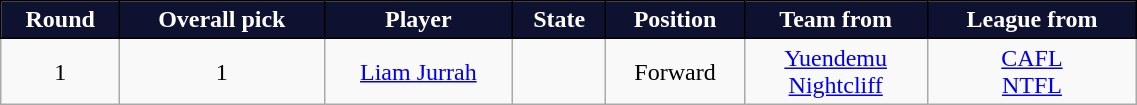<table class="wikitable" style="text-align:center; font-size:100%; width:60%;">
<tr style="color:#FFFFFF;">
<th style="background:#0F1131; border: solid black 1px;">Round</th>
<th style="background:#0F1131; border: solid black 1px;">Overall pick</th>
<th style="background:#0F1131; border: solid black 1px;">Player</th>
<th style="background:#0F1131; border: solid black 1px;">State</th>
<th style="background:#0F1131; border: solid black 1px;">Position</th>
<th style="background:#0F1131; border: solid black 1px;">Team from</th>
<th style="background:#0F1131; border: solid black 1px;">League from</th>
</tr>
<tr>
<td>1</td>
<td>1</td>
<td><a href='#'>Liam Jurrah</a></td>
<td></td>
<td>Forward</td>
<td><a href='#'>Yuendemu</a><br><a href='#'>Nightcliff</a></td>
<td><a href='#'>CAFL</a><br><a href='#'>NTFL</a></td>
</tr>
</table>
